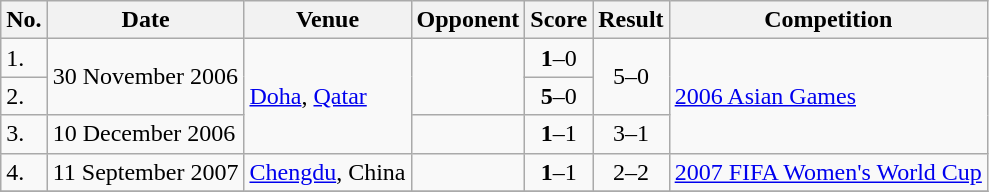<table class="wikitable">
<tr>
<th>No.</th>
<th>Date</th>
<th>Venue</th>
<th>Opponent</th>
<th>Score</th>
<th>Result</th>
<th>Competition</th>
</tr>
<tr>
<td>1.</td>
<td rowspan=2>30 November 2006</td>
<td rowspan=3><a href='#'>Doha</a>, <a href='#'>Qatar</a></td>
<td rowspan=2></td>
<td align=center><strong>1</strong>–0</td>
<td rowspan=2 align=center>5–0</td>
<td rowspan=3><a href='#'>2006 Asian Games</a></td>
</tr>
<tr>
<td>2.</td>
<td align=center><strong>5</strong>–0</td>
</tr>
<tr>
<td>3.</td>
<td>10 December 2006</td>
<td></td>
<td align=center><strong>1</strong>–1</td>
<td align=center>3–1 </td>
</tr>
<tr>
<td>4.</td>
<td>11 September 2007</td>
<td><a href='#'>Chengdu</a>, China</td>
<td></td>
<td align=center><strong>1</strong>–1</td>
<td align=center>2–2</td>
<td><a href='#'>2007 FIFA Women's World Cup</a></td>
</tr>
<tr>
</tr>
</table>
